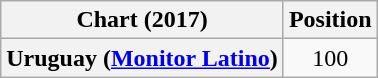<table class="wikitable plainrowheaders sortable" style="text-align:center">
<tr>
<th scope="col">Chart (2017)</th>
<th scope="col">Position</th>
</tr>
<tr>
<th scope="row">Uruguay (<a href='#'>Monitor Latino</a>)</th>
<td>100</td>
</tr>
</table>
